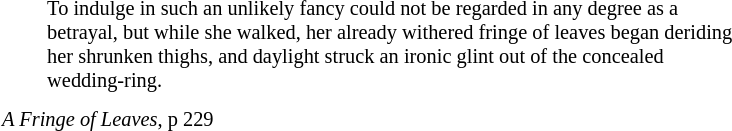<table cellpadding="5"  style="width:40%; float:right; font-size:85%;border-collapse:collapse; background:transparent; border-style:none;">
<tr>
<td width="20" valign=top></td>
<td align="left">To indulge in such an unlikely fancy could not be regarded in any degree as a betrayal, but while she walked, her already withered fringe of leaves began deriding her shrunken thighs, and daylight struck an ironic glint out of the concealed wedding-ring. </td>
</tr>
<tr>
<td colspan="3"><div><em>A Fringe of Leaves</em>, p 229</div></td>
</tr>
</table>
